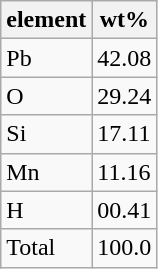<table class="wikitable">
<tr>
<th>element</th>
<th>wt%</th>
</tr>
<tr>
<td>Pb</td>
<td>42.08</td>
</tr>
<tr>
<td>O</td>
<td>29.24</td>
</tr>
<tr>
<td>Si</td>
<td>17.11</td>
</tr>
<tr>
<td>Mn</td>
<td>11.16</td>
</tr>
<tr>
<td>H</td>
<td>00.41</td>
</tr>
<tr>
<td>Total</td>
<td>100.0</td>
</tr>
</table>
